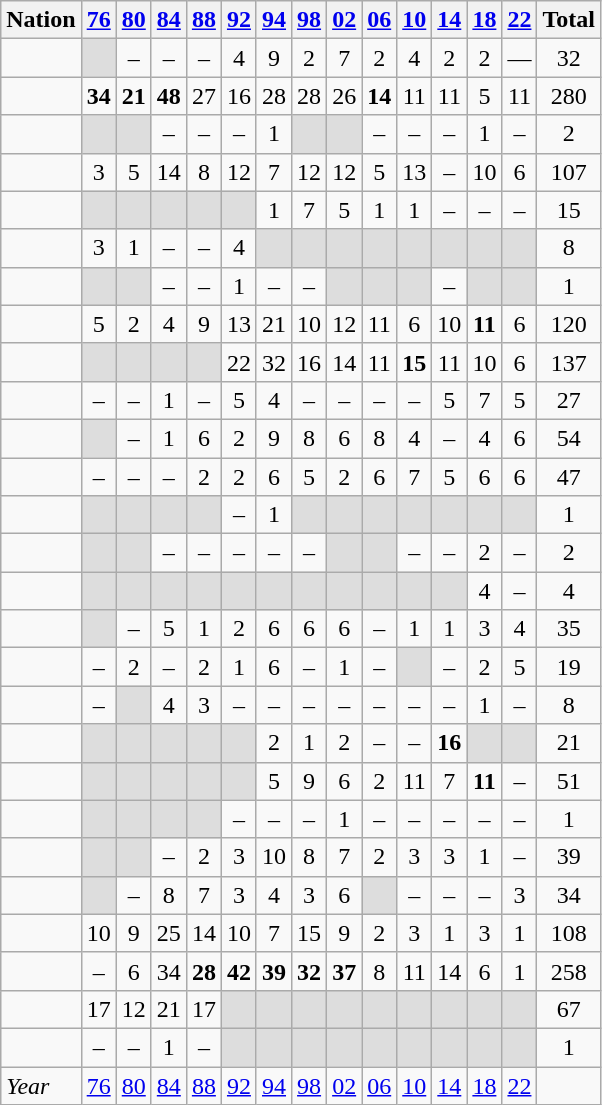<table class=wikitable style="text-align:center">
<tr>
<th>Nation</th>
<th><a href='#'>76</a></th>
<th><a href='#'>80</a></th>
<th><a href='#'>84</a></th>
<th><a href='#'>88</a></th>
<th><a href='#'>92</a></th>
<th><a href='#'>94</a></th>
<th><a href='#'>98</a></th>
<th><a href='#'>02</a></th>
<th><a href='#'>06</a></th>
<th><a href='#'>10</a></th>
<th><a href='#'>14</a></th>
<th><a href='#'>18</a></th>
<th><a href='#'>22</a></th>
<th>Total</th>
</tr>
<tr>
<td align=left></td>
<td style="background:#ddd"> </td>
<td>–</td>
<td>–</td>
<td>–</td>
<td>4</td>
<td>9</td>
<td>2</td>
<td>7</td>
<td>2</td>
<td>4</td>
<td>2</td>
<td>2</td>
<td>—</td>
<td>32</td>
</tr>
<tr>
<td align=left></td>
<td><strong>34</strong></td>
<td><strong>21</strong></td>
<td><strong>48</strong></td>
<td>27</td>
<td>16</td>
<td>28</td>
<td>28</td>
<td>26</td>
<td><strong>14</strong></td>
<td>11</td>
<td>11</td>
<td>5</td>
<td>11</td>
<td>280</td>
</tr>
<tr>
<td align=left></td>
<td style="background:#ddd"> </td>
<td style="background:#ddd"> </td>
<td>–</td>
<td>–</td>
<td>–</td>
<td>1</td>
<td style="background:#ddd"> </td>
<td style="background:#ddd"> </td>
<td>–</td>
<td>–</td>
<td>–</td>
<td>1</td>
<td>–</td>
<td>2</td>
</tr>
<tr>
<td align=left></td>
<td>3</td>
<td>5</td>
<td>14</td>
<td>8</td>
<td>12</td>
<td>7</td>
<td>12</td>
<td>12</td>
<td>5</td>
<td>13</td>
<td>–</td>
<td>10</td>
<td>6</td>
<td>107</td>
</tr>
<tr>
<td align=left></td>
<td style="background:#ddd"> </td>
<td style="background:#ddd"> </td>
<td style="background:#ddd"> </td>
<td style="background:#ddd"> </td>
<td style="background:#ddd"> </td>
<td>1</td>
<td>7</td>
<td>5</td>
<td>1</td>
<td>1</td>
<td>–</td>
<td>–</td>
<td>–</td>
<td>15</td>
</tr>
<tr>
<td align=left><em></em></td>
<td>3</td>
<td>1</td>
<td>–</td>
<td>–</td>
<td>4</td>
<td style="background:#ddd"> </td>
<td style="background:#ddd"> </td>
<td style="background:#ddd"> </td>
<td style="background:#ddd"> </td>
<td style="background:#ddd"> </td>
<td style="background:#ddd"> </td>
<td style="background:#ddd"> </td>
<td style="background:#ddd"> </td>
<td>8</td>
</tr>
<tr>
<td align=left></td>
<td style="background:#ddd"> </td>
<td style="background:#ddd"> </td>
<td>–</td>
<td>–</td>
<td>1</td>
<td>–</td>
<td>–</td>
<td style="background:#ddd"> </td>
<td style="background:#ddd"> </td>
<td style="background:#ddd"> </td>
<td>–</td>
<td style="background:#ddd"> </td>
<td style="background:#ddd"> </td>
<td>1</td>
</tr>
<tr>
<td align=left></td>
<td>5</td>
<td>2</td>
<td>4</td>
<td>9</td>
<td>13</td>
<td>21</td>
<td>10</td>
<td>12</td>
<td>11</td>
<td>6</td>
<td>10</td>
<td><strong>11</strong></td>
<td>6</td>
<td>120</td>
</tr>
<tr>
<td align=left></td>
<td style="background:#ddd"> </td>
<td style="background:#ddd"> </td>
<td style="background:#ddd"> </td>
<td style="background:#ddd"> </td>
<td>22</td>
<td>32</td>
<td>16</td>
<td>14</td>
<td>11</td>
<td><strong>15</strong></td>
<td>11</td>
<td>10</td>
<td>6</td>
<td>137</td>
</tr>
<tr>
<td align=left></td>
<td>–</td>
<td>–</td>
<td>1</td>
<td>–</td>
<td>5</td>
<td>4</td>
<td>–</td>
<td>–</td>
<td>–</td>
<td>–</td>
<td>5</td>
<td>7</td>
<td>5</td>
<td>27</td>
</tr>
<tr>
<td align=left></td>
<td style="background:#ddd"> </td>
<td>–</td>
<td>1</td>
<td>6</td>
<td>2</td>
<td>9</td>
<td>8</td>
<td>6</td>
<td>8</td>
<td>4</td>
<td>–</td>
<td>4</td>
<td>6</td>
<td>54</td>
</tr>
<tr>
<td align=left></td>
<td>–</td>
<td>–</td>
<td>–</td>
<td>2</td>
<td>2</td>
<td>6</td>
<td>5</td>
<td>2</td>
<td>6</td>
<td>7</td>
<td>5</td>
<td>6</td>
<td>6</td>
<td>47</td>
</tr>
<tr>
<td align=left></td>
<td style="background:#ddd"> </td>
<td style="background:#ddd"> </td>
<td style="background:#ddd"> </td>
<td style="background:#ddd"> </td>
<td>–</td>
<td>1</td>
<td style="background:#ddd"> </td>
<td style="background:#ddd"> </td>
<td style="background:#ddd"> </td>
<td style="background:#ddd"> </td>
<td style="background:#ddd"> </td>
<td style="background:#ddd"> </td>
<td style="background:#ddd"> </td>
<td>1</td>
</tr>
<tr>
<td align=left></td>
<td style="background:#ddd"> </td>
<td style="background:#ddd"> </td>
<td>–</td>
<td>–</td>
<td>–</td>
<td>–</td>
<td>–</td>
<td style="background:#ddd"> </td>
<td style="background:#ddd"> </td>
<td>–</td>
<td>–</td>
<td>2</td>
<td>–</td>
<td>2</td>
</tr>
<tr>
<td align=left></td>
<td style="background:#ddd"> </td>
<td style="background:#ddd"> </td>
<td style="background:#ddd"> </td>
<td style="background:#ddd"> </td>
<td style="background:#ddd"> </td>
<td style="background:#ddd"> </td>
<td style="background:#ddd"> </td>
<td style="background:#ddd"> </td>
<td style="background:#ddd"> </td>
<td style="background:#ddd"> </td>
<td style="background:#ddd"> </td>
<td>4</td>
<td>–</td>
<td>4</td>
</tr>
<tr>
<td align=left></td>
<td style="background:#ddd"> </td>
<td>–</td>
<td>5</td>
<td>1</td>
<td>2</td>
<td>6</td>
<td>6</td>
<td>6</td>
<td>–</td>
<td>1</td>
<td>1</td>
<td>3</td>
<td>4</td>
<td>35</td>
</tr>
<tr>
<td align=left></td>
<td>–</td>
<td>2</td>
<td>–</td>
<td>2</td>
<td>1</td>
<td>6</td>
<td>–</td>
<td>1</td>
<td>–</td>
<td style="background:#ddd"> </td>
<td>–</td>
<td>2</td>
<td>5</td>
<td>19</td>
</tr>
<tr>
<td align=left></td>
<td>–</td>
<td style="background:#ddd"> </td>
<td>4</td>
<td>3</td>
<td>–</td>
<td>–</td>
<td>–</td>
<td>–</td>
<td>–</td>
<td>–</td>
<td>–</td>
<td>1</td>
<td>–</td>
<td>8</td>
</tr>
<tr>
<td align=left></td>
<td style="background:#ddd"> </td>
<td style="background:#ddd"> </td>
<td style="background:#ddd"> </td>
<td style="background:#ddd"> </td>
<td style="background:#ddd"> </td>
<td>2</td>
<td>1</td>
<td>2</td>
<td>–</td>
<td>–</td>
<td><strong>16</strong></td>
<td style="background:#ddd"> </td>
<td style="background:#ddd"> </td>
<td>21</td>
</tr>
<tr>
<td align=left></td>
<td style="background:#ddd"> </td>
<td style="background:#ddd"> </td>
<td style="background:#ddd"> </td>
<td style="background:#ddd"> </td>
<td style="background:#ddd"> </td>
<td>5</td>
<td>9</td>
<td>6</td>
<td>2</td>
<td>11</td>
<td>7</td>
<td><strong>11</strong></td>
<td>–</td>
<td>51</td>
</tr>
<tr>
<td align=left></td>
<td style="background:#ddd"> </td>
<td style="background:#ddd"> </td>
<td style="background:#ddd"> </td>
<td style="background:#ddd"> </td>
<td>–</td>
<td>–</td>
<td>–</td>
<td>1</td>
<td>–</td>
<td>–</td>
<td>–</td>
<td>–</td>
<td>–</td>
<td>1</td>
</tr>
<tr>
<td align=left></td>
<td style="background:#ddd"> </td>
<td style="background:#ddd"> </td>
<td>–</td>
<td>2</td>
<td>3</td>
<td>10</td>
<td>8</td>
<td>7</td>
<td>2</td>
<td>3</td>
<td>3</td>
<td>1</td>
<td>–</td>
<td>39</td>
</tr>
<tr>
<td align=left></td>
<td style="background:#ddd"> </td>
<td>–</td>
<td>8</td>
<td>7</td>
<td>3</td>
<td>4</td>
<td>3</td>
<td>6</td>
<td style="background:#ddd"> </td>
<td>–</td>
<td>–</td>
<td>–</td>
<td>3</td>
<td>34</td>
</tr>
<tr>
<td align=left></td>
<td>10</td>
<td>9</td>
<td>25</td>
<td>14</td>
<td>10</td>
<td>7</td>
<td>15</td>
<td>9</td>
<td>2</td>
<td>3</td>
<td>1</td>
<td>3</td>
<td>1</td>
<td>108</td>
</tr>
<tr>
<td align=left></td>
<td>–</td>
<td>6</td>
<td>34</td>
<td><strong>28</strong></td>
<td><strong>42</strong></td>
<td><strong>39</strong></td>
<td><strong>32</strong></td>
<td><strong>37</strong></td>
<td>8</td>
<td>11</td>
<td>14</td>
<td>6</td>
<td>1</td>
<td>258</td>
</tr>
<tr>
<td align=left><em></em></td>
<td>17</td>
<td>12</td>
<td>21</td>
<td>17</td>
<td style="background:#ddd"> </td>
<td style="background:#ddd"> </td>
<td style="background:#ddd"> </td>
<td style="background:#ddd"> </td>
<td style="background:#ddd"> </td>
<td style="background:#ddd"> </td>
<td style="background:#ddd"> </td>
<td style="background:#ddd"> </td>
<td style="background:#ddd"> </td>
<td>67</td>
</tr>
<tr>
<td align=left><em></em></td>
<td>–</td>
<td>–</td>
<td>1</td>
<td>–</td>
<td style="background:#ddd"> </td>
<td style="background:#ddd"> </td>
<td style="background:#ddd"> </td>
<td style="background:#ddd"> </td>
<td style="background:#ddd"> </td>
<td style="background:#ddd"> </td>
<td style="background:#ddd"> </td>
<td style="background:#ddd"> </td>
<td style="background:#ddd"> </td>
<td>1</td>
</tr>
<tr>
<td align=left><em>Year</em></td>
<td><a href='#'>76</a></td>
<td><a href='#'>80</a></td>
<td><a href='#'>84</a></td>
<td><a href='#'>88</a></td>
<td><a href='#'>92</a></td>
<td><a href='#'>94</a></td>
<td><a href='#'>98</a></td>
<td><a href='#'>02</a></td>
<td><a href='#'>06</a></td>
<td><a href='#'>10</a></td>
<td><a href='#'>14</a></td>
<td><a href='#'>18</a></td>
<td><a href='#'>22</a></td>
</tr>
</table>
